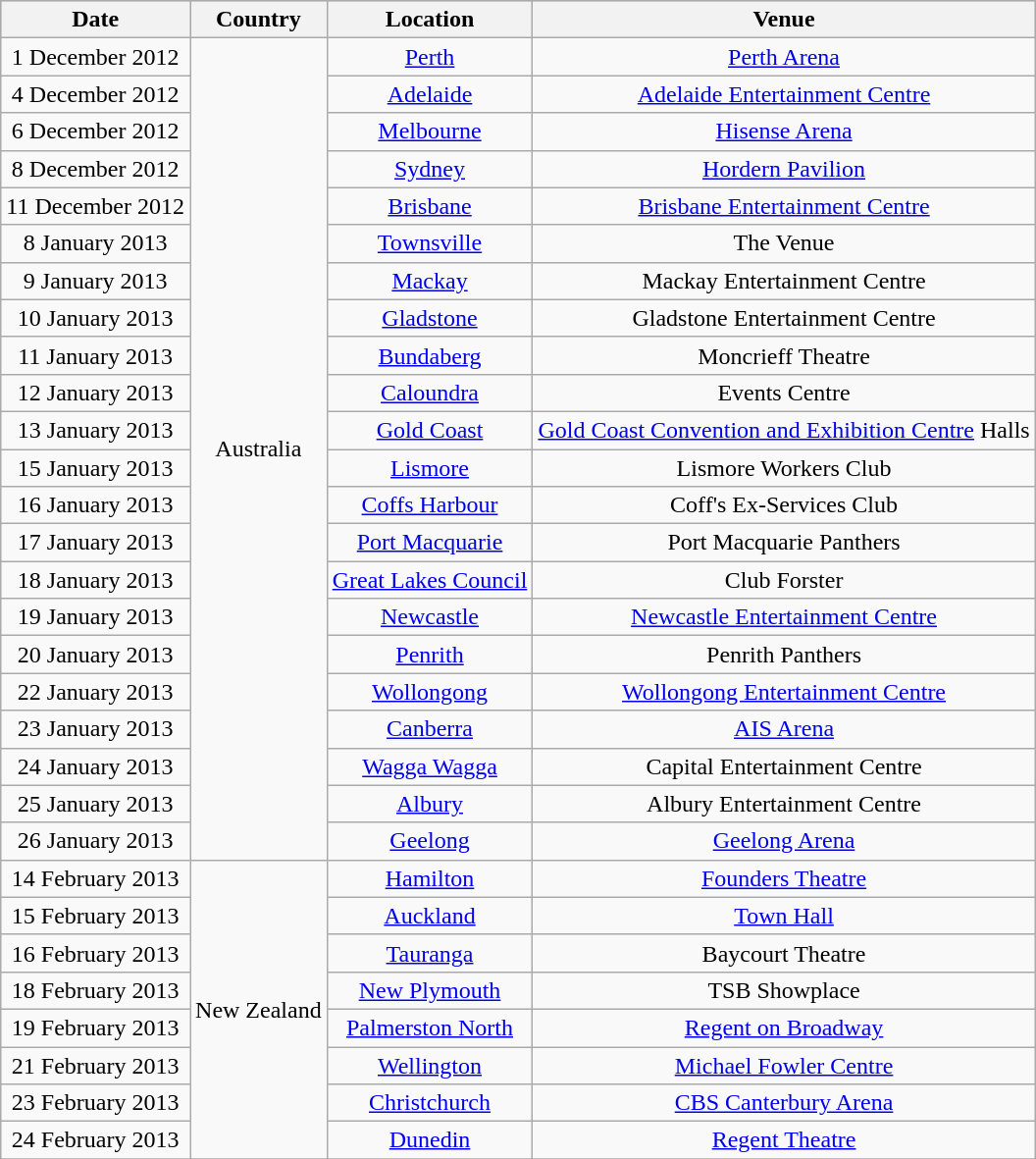<table class="wikitable collapsible collapsed" style="text-align:center;">
<tr bgcolor="#CCCCCC">
<th>Date</th>
<th>Country</th>
<th>Location</th>
<th>Venue</th>
</tr>
<tr>
<td>1 December 2012</td>
<td rowspan="22">Australia</td>
<td><a href='#'>Perth</a></td>
<td><a href='#'>Perth Arena</a></td>
</tr>
<tr>
<td>4 December 2012</td>
<td><a href='#'>Adelaide</a></td>
<td><a href='#'>Adelaide Entertainment Centre</a></td>
</tr>
<tr>
<td>6 December 2012</td>
<td><a href='#'>Melbourne</a></td>
<td><a href='#'>Hisense Arena</a></td>
</tr>
<tr>
<td>8 December 2012</td>
<td><a href='#'>Sydney</a></td>
<td><a href='#'>Hordern Pavilion</a></td>
</tr>
<tr>
<td>11 December 2012</td>
<td><a href='#'>Brisbane</a></td>
<td><a href='#'>Brisbane Entertainment Centre</a></td>
</tr>
<tr>
<td>8 January 2013</td>
<td><a href='#'>Townsville</a></td>
<td>The Venue</td>
</tr>
<tr>
<td>9 January 2013</td>
<td><a href='#'>Mackay</a></td>
<td>Mackay Entertainment Centre</td>
</tr>
<tr>
<td>10 January 2013</td>
<td><a href='#'>Gladstone</a></td>
<td>Gladstone Entertainment Centre</td>
</tr>
<tr>
<td>11 January 2013</td>
<td><a href='#'>Bundaberg</a></td>
<td>Moncrieff Theatre</td>
</tr>
<tr>
<td>12 January 2013</td>
<td><a href='#'>Caloundra</a></td>
<td>Events Centre</td>
</tr>
<tr>
<td>13 January 2013</td>
<td><a href='#'>Gold Coast</a></td>
<td><a href='#'>Gold Coast Convention and Exhibition Centre</a> Halls</td>
</tr>
<tr>
<td>15 January 2013</td>
<td><a href='#'>Lismore</a></td>
<td>Lismore Workers Club</td>
</tr>
<tr>
<td>16 January 2013</td>
<td><a href='#'>Coffs Harbour</a></td>
<td>Coff's Ex-Services Club</td>
</tr>
<tr>
<td>17 January 2013</td>
<td><a href='#'>Port Macquarie</a></td>
<td>Port Macquarie Panthers</td>
</tr>
<tr>
<td>18 January 2013</td>
<td><a href='#'>Great Lakes Council</a></td>
<td>Club Forster</td>
</tr>
<tr>
<td>19 January 2013</td>
<td><a href='#'>Newcastle</a></td>
<td><a href='#'>Newcastle Entertainment Centre</a></td>
</tr>
<tr>
<td>20 January 2013</td>
<td><a href='#'>Penrith</a></td>
<td>Penrith Panthers</td>
</tr>
<tr>
<td>22 January 2013</td>
<td><a href='#'>Wollongong</a></td>
<td><a href='#'>Wollongong Entertainment Centre</a></td>
</tr>
<tr>
<td>23 January 2013</td>
<td><a href='#'>Canberra</a></td>
<td><a href='#'>AIS Arena</a></td>
</tr>
<tr>
<td>24 January 2013</td>
<td><a href='#'>Wagga Wagga</a></td>
<td>Capital Entertainment Centre</td>
</tr>
<tr>
<td>25 January 2013</td>
<td><a href='#'>Albury</a></td>
<td>Albury Entertainment Centre</td>
</tr>
<tr>
<td>26 January 2013</td>
<td><a href='#'>Geelong</a></td>
<td><a href='#'>Geelong Arena</a></td>
</tr>
<tr>
<td>14 February 2013</td>
<td rowspan="8">New Zealand</td>
<td><a href='#'>Hamilton</a></td>
<td><a href='#'>Founders Theatre</a></td>
</tr>
<tr>
<td>15 February 2013</td>
<td><a href='#'>Auckland</a></td>
<td><a href='#'>Town Hall</a></td>
</tr>
<tr>
<td>16 February 2013</td>
<td><a href='#'>Tauranga</a></td>
<td>Baycourt Theatre</td>
</tr>
<tr>
<td>18 February 2013</td>
<td><a href='#'>New Plymouth</a></td>
<td>TSB Showplace</td>
</tr>
<tr>
<td>19 February 2013</td>
<td><a href='#'>Palmerston North</a></td>
<td><a href='#'>Regent on Broadway</a></td>
</tr>
<tr>
<td>21 February 2013</td>
<td><a href='#'>Wellington</a></td>
<td><a href='#'>Michael Fowler Centre</a></td>
</tr>
<tr>
<td>23 February 2013</td>
<td><a href='#'>Christchurch</a></td>
<td><a href='#'>CBS Canterbury Arena</a></td>
</tr>
<tr>
<td>24 February 2013</td>
<td><a href='#'>Dunedin</a></td>
<td><a href='#'>Regent Theatre</a></td>
</tr>
<tr>
</tr>
</table>
